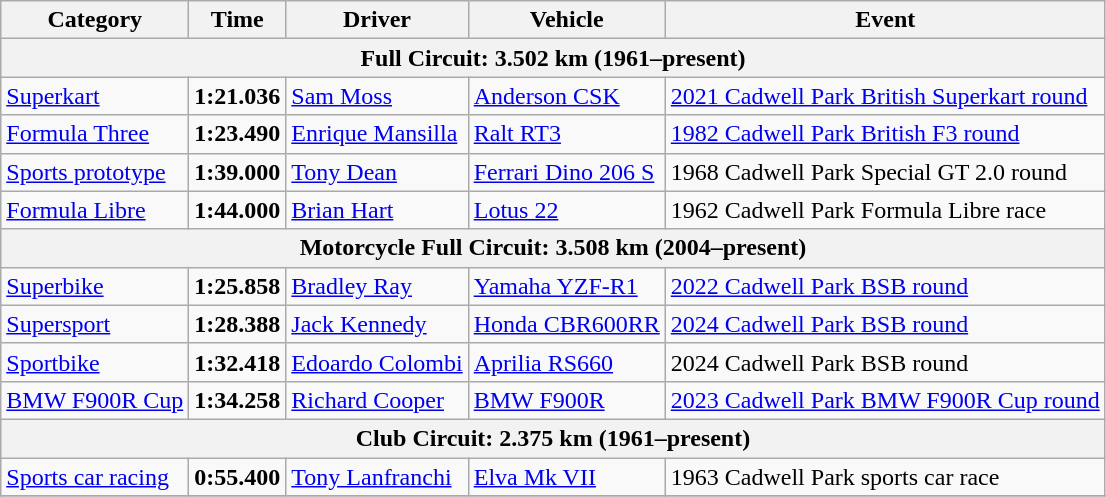<table class="wikitable">
<tr>
<th>Category</th>
<th>Time</th>
<th>Driver</th>
<th>Vehicle</th>
<th>Event</th>
</tr>
<tr>
<th colspan=5>Full Circuit: 3.502 km (1961–present)</th>
</tr>
<tr>
<td><a href='#'>Superkart</a></td>
<td><strong>1:21.036</strong></td>
<td><a href='#'>Sam Moss</a></td>
<td><a href='#'>Anderson CSK</a></td>
<td><a href='#'>2021 Cadwell Park British Superkart round</a></td>
</tr>
<tr>
<td><a href='#'>Formula Three</a></td>
<td><strong>1:23.490</strong></td>
<td><a href='#'>Enrique Mansilla</a></td>
<td><a href='#'>Ralt RT3</a></td>
<td><a href='#'>1982 Cadwell Park British F3 round</a></td>
</tr>
<tr>
<td><a href='#'>Sports prototype</a></td>
<td><strong>1:39.000</strong></td>
<td><a href='#'>Tony Dean</a></td>
<td><a href='#'>Ferrari Dino 206 S</a></td>
<td>1968 Cadwell Park Special GT 2.0 round</td>
</tr>
<tr>
<td><a href='#'>Formula Libre</a></td>
<td><strong>1:44.000</strong></td>
<td><a href='#'>Brian Hart</a></td>
<td><a href='#'>Lotus 22</a></td>
<td>1962 Cadwell Park Formula Libre race</td>
</tr>
<tr>
<th colspan=5>Motorcycle Full Circuit: 3.508 km (2004–present)</th>
</tr>
<tr>
<td><a href='#'>Superbike</a></td>
<td><strong>1:25.858</strong></td>
<td><a href='#'>Bradley Ray</a></td>
<td><a href='#'>Yamaha YZF-R1</a></td>
<td><a href='#'>2022 Cadwell Park BSB round</a></td>
</tr>
<tr>
<td><a href='#'>Supersport</a></td>
<td><strong>1:28.388</strong></td>
<td><a href='#'>Jack Kennedy</a></td>
<td><a href='#'>Honda CBR600RR</a></td>
<td><a href='#'>2024 Cadwell Park BSB round</a></td>
</tr>
<tr>
<td><a href='#'>Sportbike</a></td>
<td><strong>1:32.418</strong></td>
<td><a href='#'>Edoardo Colombi</a></td>
<td><a href='#'>Aprilia RS660</a></td>
<td>2024 Cadwell Park BSB round</td>
</tr>
<tr>
<td><a href='#'>BMW F900R Cup</a></td>
<td><strong>1:34.258</strong></td>
<td><a href='#'>Richard Cooper</a></td>
<td><a href='#'>BMW F900R</a></td>
<td><a href='#'>2023 Cadwell Park BMW F900R Cup round</a></td>
</tr>
<tr>
<th colspan=5>Club Circuit: 2.375 km (1961–present)</th>
</tr>
<tr>
<td><a href='#'>Sports car racing</a></td>
<td><strong>0:55.400</strong></td>
<td><a href='#'>Tony Lanfranchi</a></td>
<td><a href='#'>Elva Mk VII</a></td>
<td>1963 Cadwell Park sports car race</td>
</tr>
<tr>
</tr>
</table>
